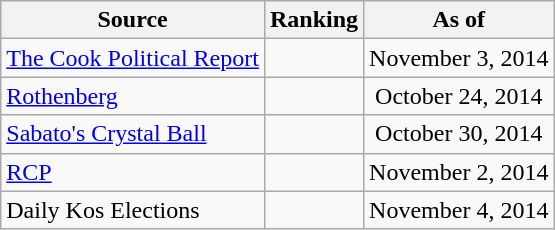<table class="wikitable" style="text-align:center">
<tr>
<th>Source</th>
<th>Ranking</th>
<th>As of</th>
</tr>
<tr>
<td align=left><a href='#'>The Cook Political Report</a></td>
<td></td>
<td>November 3, 2014</td>
</tr>
<tr>
<td align=left><a href='#'>Rothenberg</a></td>
<td></td>
<td>October 24, 2014</td>
</tr>
<tr>
<td align=left><a href='#'>Sabato's Crystal Ball</a></td>
<td></td>
<td>October 30, 2014</td>
</tr>
<tr>
<td align="left"><a href='#'>RCP</a></td>
<td></td>
<td>November 2, 2014</td>
</tr>
<tr>
<td align=left>Daily Kos Elections</td>
<td></td>
<td>November 4, 2014</td>
</tr>
</table>
